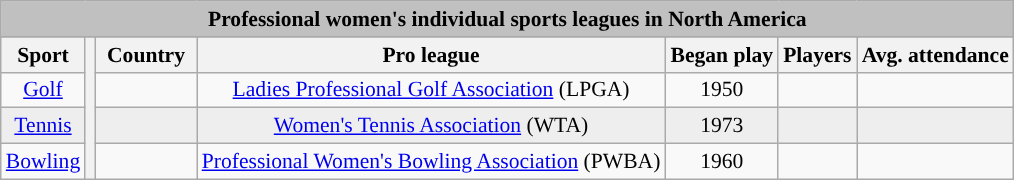<table class="wikitable" style="text-align:left; font-size:90%;">
<tr>
<th colspan=7 style="background:silver;">Professional women's individual sports leagues in North America</th>
</tr>
<tr align="center" style="font-weight:bold; background-color:#dddddd;" |>
</tr>
<tr align="center">
<th>Sport</th>
<th rowspan="4" width="1%" bgcolor="ffffff"></th>
<th width=10%>Country</th>
<th>Pro league</th>
<th>Began play</th>
<th>Players</th>
<th>Avg. attendance</th>
</tr>
<tr align="Center">
<td><a href='#'>Golf</a></td>
<td><br></td>
<td><a href='#'>Ladies Professional Golf Association</a> (LPGA)</td>
<td>1950</td>
<td></td>
<td></td>
</tr>
<tr align="Center" bgcolor="#eeeeee">
<td><a href='#'>Tennis</a></td>
<td><br></td>
<td><a href='#'>Women's Tennis Association</a> (WTA)</td>
<td>1973</td>
<td></td>
<td></td>
</tr>
<tr align="Center">
<td><a href='#'>Bowling</a></td>
<td></td>
<td><a href='#'>Professional Women's Bowling Association</a> (PWBA)</td>
<td>1960</td>
<td></td>
<td></td>
</tr>
</table>
